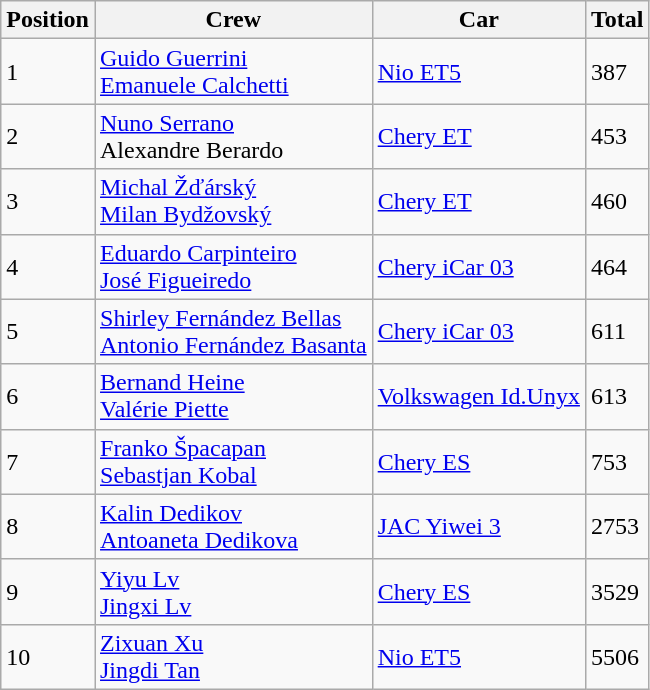<table class="wikitable">
<tr>
<th>Position</th>
<th>Crew</th>
<th>Car</th>
<th>Total</th>
</tr>
<tr>
<td>1</td>
<td> <a href='#'>Guido Guerrini</a><br> <a href='#'>Emanuele Calchetti</a></td>
<td><a href='#'>Nio ET5</a></td>
<td>387</td>
</tr>
<tr>
<td>2</td>
<td> <a href='#'>Nuno Serrano</a><br> Alexandre Berardo</td>
<td><a href='#'>Chery ET</a></td>
<td>453</td>
</tr>
<tr>
<td>3</td>
<td> <a href='#'>Michal Žďárský</a><br> <a href='#'>Milan Bydžovský</a></td>
<td><a href='#'>Chery ET</a></td>
<td>460</td>
</tr>
<tr>
<td>4</td>
<td> <a href='#'>Eduardo Carpinteiro</a><br> <a href='#'>José Figueiredo</a></td>
<td><a href='#'>Chery iCar 03</a></td>
<td>464</td>
</tr>
<tr>
<td>5</td>
<td> <a href='#'>Shirley Fernández Bellas</a><br> <a href='#'>Antonio Fernández Basanta</a></td>
<td><a href='#'>Chery iCar 03</a></td>
<td>611</td>
</tr>
<tr>
<td>6</td>
<td> <a href='#'>Bernand Heine</a><br> <a href='#'>Valérie Piette</a></td>
<td><a href='#'>Volkswagen Id.Unyx</a></td>
<td>613</td>
</tr>
<tr>
<td>7</td>
<td> <a href='#'>Franko Špacapan</a><br> <a href='#'>Sebastjan Kobal</a></td>
<td><a href='#'>Chery ES</a></td>
<td>753</td>
</tr>
<tr>
<td>8</td>
<td> <a href='#'>Kalin Dedikov</a><br> <a href='#'>Antoaneta Dedikova</a></td>
<td><a href='#'>JAC Yiwei 3</a></td>
<td>2753</td>
</tr>
<tr>
<td>9</td>
<td> <a href='#'>Yiyu Lv</a><br> <a href='#'>Jingxi Lv</a></td>
<td><a href='#'>Chery ES</a></td>
<td>3529</td>
</tr>
<tr>
<td>10</td>
<td> <a href='#'>Zixuan Xu</a><br> <a href='#'>Jingdi Tan</a></td>
<td><a href='#'>Nio ET5</a></td>
<td>5506</td>
</tr>
</table>
